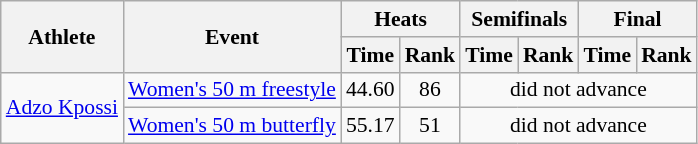<table class=wikitable style="font-size:90%">
<tr>
<th rowspan="2">Athlete</th>
<th rowspan="2">Event</th>
<th colspan="2">Heats</th>
<th colspan="2">Semifinals</th>
<th colspan="2">Final</th>
</tr>
<tr>
<th>Time</th>
<th>Rank</th>
<th>Time</th>
<th>Rank</th>
<th>Time</th>
<th>Rank</th>
</tr>
<tr>
<td rowspan="2"><a href='#'>Adzo Kpossi</a></td>
<td><a href='#'>Women's 50 m freestyle</a></td>
<td align=center>44.60</td>
<td align=center>86</td>
<td align=center colspan=4>did not advance</td>
</tr>
<tr>
<td><a href='#'>Women's 50 m butterfly</a></td>
<td align=center>55.17</td>
<td align=center>51</td>
<td align=center colspan=4>did not advance</td>
</tr>
</table>
